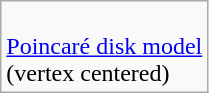<table class=wikitable>
<tr>
<td><br><a href='#'>Poincaré disk model</a><br>(vertex centered)<br></td>
</tr>
</table>
